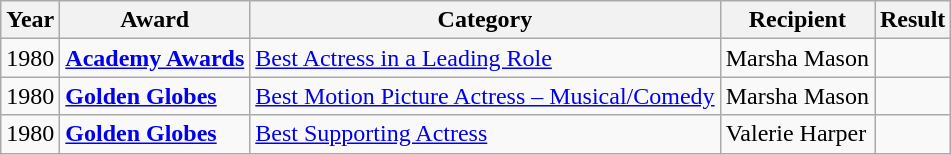<table class="wikitable sortable plainrowheaders">
<tr>
<th>Year</th>
<th>Award</th>
<th>Category</th>
<th>Recipient</th>
<th>Result</th>
</tr>
<tr>
<td>1980</td>
<td><strong><a href='#'>Academy Awards</a></strong></td>
<td><a href='#'>Best Actress in a Leading Role</a></td>
<td>Marsha Mason</td>
<td></td>
</tr>
<tr>
<td>1980</td>
<td><strong><a href='#'>Golden Globes</a></strong></td>
<td><a href='#'>Best Motion Picture Actress – Musical/Comedy</a></td>
<td>Marsha Mason</td>
<td></td>
</tr>
<tr>
<td>1980</td>
<td><strong><a href='#'>Golden Globes</a></strong></td>
<td><a href='#'>Best Supporting Actress</a></td>
<td>Valerie Harper</td>
<td></td>
</tr>
</table>
